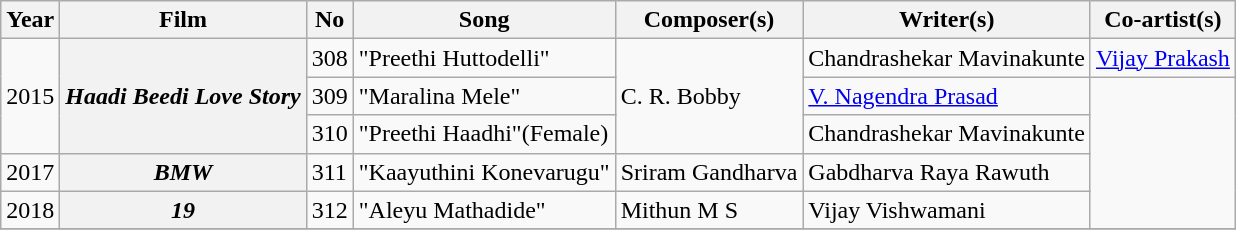<table class="wikitable">
<tr>
<th>Year</th>
<th>Film</th>
<th>No</th>
<th>Song</th>
<th>Composer(s)</th>
<th>Writer(s)</th>
<th>Co-artist(s)</th>
</tr>
<tr>
<td rowspan="3">2015</td>
<th rowspan="3"><em>Haadi Beedi Love Story</em></th>
<td>308</td>
<td>"Preethi Huttodelli"</td>
<td rowspan="3">C. R. Bobby</td>
<td>Chandrashekar Mavinakunte</td>
<td><a href='#'>Vijay Prakash</a></td>
</tr>
<tr>
<td>309</td>
<td>"Maralina Mele"</td>
<td><a href='#'>V. Nagendra Prasad</a></td>
<td rowspan="4"></td>
</tr>
<tr>
<td>310</td>
<td>"Preethi Haadhi"(Female)</td>
<td>Chandrashekar Mavinakunte</td>
</tr>
<tr>
<td>2017</td>
<th><em>BMW</em></th>
<td>311</td>
<td>"Kaayuthini Konevarugu"</td>
<td>Sriram Gandharva</td>
<td>Gabdharva Raya Rawuth</td>
</tr>
<tr>
<td>2018</td>
<th><em>19</em></th>
<td>312</td>
<td>"Aleyu Mathadide"</td>
<td>Mithun M S</td>
<td>Vijay Vishwamani</td>
</tr>
<tr>
</tr>
</table>
